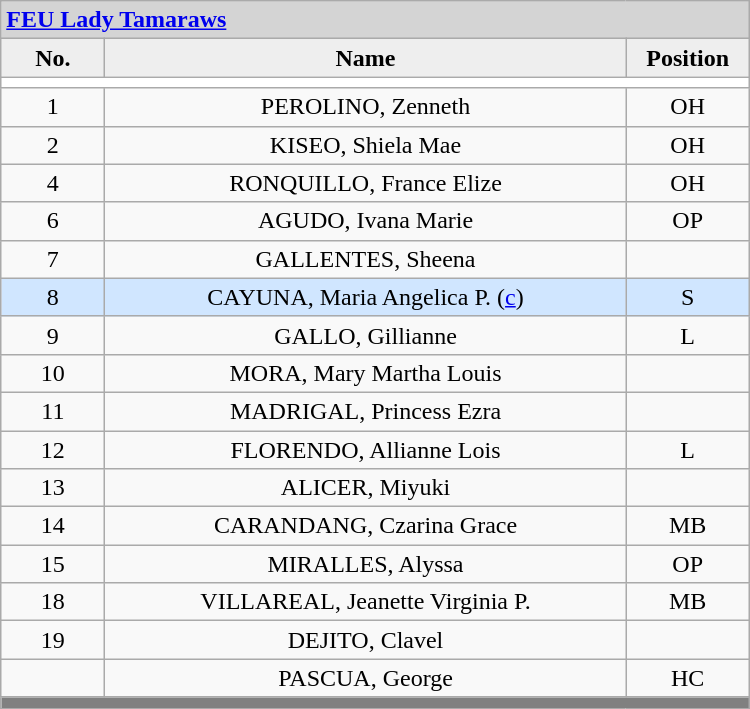<table class='wikitable mw-collapsible mw-collapsed' border=" none" style="text-align: center; width: 500px">
<tr>
<th style="background:#D4D4D4; text-align:left;" colspan=3><a href='#'>FEU Lady Tamaraws</a></th>
</tr>
<tr style="background:#EEEEEE; font-weight:bold;">
<td width=10%>No.</td>
<td width=50%>Name</td>
<td width=10%>Position</td>
</tr>
<tr style="background:#FFFFFF;">
<td colspan=3 style="text-align:center;"></td>
</tr>
<tr>
<td>1</td>
<td>PEROLINO, Zenneth</td>
<td>OH</td>
</tr>
<tr>
<td>2</td>
<td>KISEO, Shiela Mae</td>
<td>OH</td>
</tr>
<tr>
<td>4</td>
<td>RONQUILLO, France Elize</td>
<td>OH</td>
</tr>
<tr>
<td>6</td>
<td>AGUDO, Ivana Marie</td>
<td>OP</td>
</tr>
<tr>
<td>7</td>
<td>GALLENTES, Sheena</td>
<td></td>
</tr>
<tr style="background:#D0E6FF;">
<td>8</td>
<td>CAYUNA, Maria Angelica P. (<a href='#'>c</a>)</td>
<td>S</td>
</tr>
<tr>
<td>9</td>
<td>GALLO, Gillianne</td>
<td>L</td>
</tr>
<tr>
<td>10</td>
<td>MORA, Mary Martha Louis</td>
<td></td>
</tr>
<tr>
<td>11</td>
<td>MADRIGAL, Princess Ezra</td>
<td></td>
</tr>
<tr>
<td>12</td>
<td>FLORENDO, Allianne Lois</td>
<td>L</td>
</tr>
<tr>
<td>13</td>
<td>ALICER, Miyuki</td>
<td></td>
</tr>
<tr>
<td>14</td>
<td>CARANDANG, Czarina Grace</td>
<td>MB</td>
</tr>
<tr>
<td>15</td>
<td>MIRALLES, Alyssa</td>
<td>OP</td>
</tr>
<tr>
<td>18</td>
<td>VILLAREAL, Jeanette Virginia P.</td>
<td>MB</td>
</tr>
<tr>
<td>19</td>
<td>DEJITO, Clavel</td>
<td></td>
</tr>
<tr>
<td></td>
<td>PASCUA, George</td>
<td>HC</td>
</tr>
<tr>
<th style='background: grey;' colspan=3></th>
</tr>
</table>
